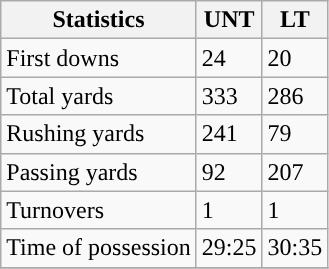<table class="wikitable" style="float: left;">
<tr>
<th>Statistics</th>
<th>UNT</th>
<th>LT</th>
</tr>
<tr>
<td>First downs</td>
<td>24</td>
<td>20</td>
</tr>
<tr>
<td>Total yards</td>
<td>333</td>
<td>286</td>
</tr>
<tr>
<td>Rushing yards</td>
<td>241</td>
<td>79</td>
</tr>
<tr>
<td>Passing yards</td>
<td>92</td>
<td>207</td>
</tr>
<tr>
<td>Turnovers</td>
<td>1</td>
<td>1</td>
</tr>
<tr>
<td>Time of possession</td>
<td>29:25</td>
<td>30:35</td>
</tr>
<tr>
</tr>
</table>
